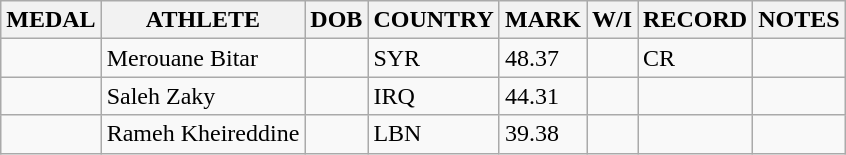<table class="wikitable">
<tr>
<th>MEDAL</th>
<th>ATHLETE</th>
<th>DOB</th>
<th>COUNTRY</th>
<th>MARK</th>
<th>W/I</th>
<th>RECORD</th>
<th>NOTES</th>
</tr>
<tr>
<td></td>
<td>Merouane Bitar</td>
<td></td>
<td>SYR</td>
<td>48.37</td>
<td></td>
<td>CR</td>
<td></td>
</tr>
<tr>
<td></td>
<td>Saleh Zaky</td>
<td></td>
<td>IRQ</td>
<td>44.31</td>
<td></td>
<td></td>
<td></td>
</tr>
<tr>
<td></td>
<td>Rameh Kheireddine</td>
<td></td>
<td>LBN</td>
<td>39.38</td>
<td></td>
<td></td>
<td></td>
</tr>
</table>
